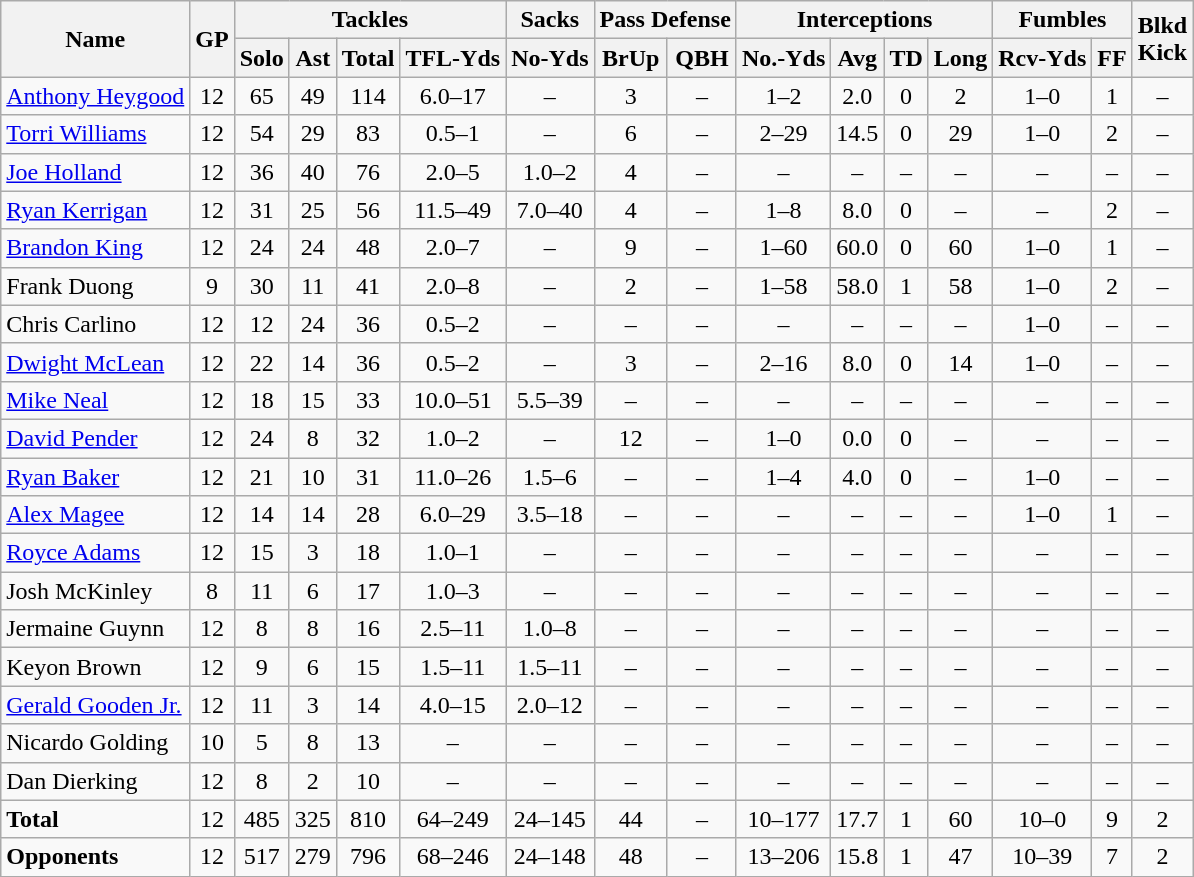<table class="wikitable" style="white-space:nowrap; text-align:center;">
<tr>
<th rowspan="2">Name</th>
<th rowspan="2">GP</th>
<th colspan="4">Tackles</th>
<th>Sacks</th>
<th colspan="2">Pass Defense</th>
<th colspan="4">Interceptions</th>
<th colspan="2">Fumbles</th>
<th rowspan="2">Blkd<br>Kick</th>
</tr>
<tr>
<th>Solo</th>
<th>Ast</th>
<th>Total</th>
<th>TFL-Yds</th>
<th>No-Yds</th>
<th>BrUp</th>
<th>QBH</th>
<th>No.-Yds</th>
<th>Avg</th>
<th>TD</th>
<th>Long</th>
<th>Rcv-Yds</th>
<th>FF</th>
</tr>
<tr>
<td align="left"><a href='#'>Anthony Heygood</a></td>
<td>12</td>
<td>65</td>
<td>49</td>
<td>114</td>
<td>6.0–17</td>
<td>–</td>
<td>3</td>
<td>–</td>
<td>1–2</td>
<td>2.0</td>
<td>0</td>
<td>2</td>
<td>1–0</td>
<td>1</td>
<td>–</td>
</tr>
<tr>
<td align="left"><a href='#'>Torri Williams</a></td>
<td>12</td>
<td>54</td>
<td>29</td>
<td>83</td>
<td>0.5–1</td>
<td>–</td>
<td>6</td>
<td>–</td>
<td>2–29</td>
<td>14.5</td>
<td>0</td>
<td>29</td>
<td>1–0</td>
<td>2</td>
<td>–</td>
</tr>
<tr>
<td align="left"><a href='#'>Joe Holland</a></td>
<td>12</td>
<td>36</td>
<td>40</td>
<td>76</td>
<td>2.0–5</td>
<td>1.0–2</td>
<td>4</td>
<td>–</td>
<td>–</td>
<td>–</td>
<td>–</td>
<td –>–</td>
<td>–</td>
<td>–</td>
<td>–</td>
</tr>
<tr>
<td align="left"><a href='#'>Ryan Kerrigan</a></td>
<td>12</td>
<td>31</td>
<td>25</td>
<td>56</td>
<td>11.5–49</td>
<td>7.0–40</td>
<td>4</td>
<td>–</td>
<td>1–8</td>
<td>8.0</td>
<td>0</td>
<td 8>–</td>
<td>–</td>
<td>2</td>
<td>–</td>
</tr>
<tr>
<td align="left"><a href='#'>Brandon King</a></td>
<td>12</td>
<td>24</td>
<td>24</td>
<td>48</td>
<td>2.0–7</td>
<td>–</td>
<td>9</td>
<td>–</td>
<td>1–60</td>
<td>60.0</td>
<td>0</td>
<td>60</td>
<td>1–0</td>
<td>1</td>
<td>–</td>
</tr>
<tr>
<td align="left">Frank Duong</td>
<td>9</td>
<td>30</td>
<td>11</td>
<td>41</td>
<td>2.0–8</td>
<td>–</td>
<td>2</td>
<td>–</td>
<td>1–58</td>
<td>58.0</td>
<td>1</td>
<td>58</td>
<td>1–0</td>
<td>2</td>
<td>–</td>
</tr>
<tr>
<td align="left">Chris Carlino</td>
<td>12</td>
<td>12</td>
<td>24</td>
<td>36</td>
<td>0.5–2</td>
<td>–</td>
<td>–</td>
<td>–</td>
<td>–</td>
<td>–</td>
<td>–</td>
<td –>–</td>
<td>1–0</td>
<td>–</td>
<td>–</td>
</tr>
<tr>
<td align="left"><a href='#'>Dwight McLean</a></td>
<td>12</td>
<td>22</td>
<td>14</td>
<td>36</td>
<td>0.5–2</td>
<td>–</td>
<td>3</td>
<td>–</td>
<td>2–16</td>
<td>8.0</td>
<td>0</td>
<td>14</td>
<td>1–0</td>
<td>–</td>
<td>–</td>
</tr>
<tr>
<td align="left"><a href='#'>Mike Neal</a></td>
<td>12</td>
<td>18</td>
<td>15</td>
<td>33</td>
<td>10.0–51</td>
<td>5.5–39</td>
<td>–</td>
<td>–</td>
<td>–</td>
<td>–</td>
<td>–</td>
<td –>–</td>
<td>–</td>
<td>–</td>
<td>–</td>
</tr>
<tr>
<td align="left"><a href='#'>David Pender</a></td>
<td>12</td>
<td>24</td>
<td>8</td>
<td>32</td>
<td>1.0–2</td>
<td>–</td>
<td>12</td>
<td>–</td>
<td>1–0</td>
<td>0.0</td>
<td>0</td>
<td 0>–</td>
<td>–</td>
<td>–</td>
<td>–</td>
</tr>
<tr>
<td align="left"><a href='#'>Ryan Baker</a></td>
<td>12</td>
<td>21</td>
<td>10</td>
<td>31</td>
<td>11.0–26</td>
<td>1.5–6</td>
<td>–</td>
<td>–</td>
<td>1–4</td>
<td>4.0</td>
<td>0</td>
<td 4>–</td>
<td>1–0</td>
<td>–</td>
<td>–</td>
</tr>
<tr>
<td align="left"><a href='#'>Alex Magee</a></td>
<td>12</td>
<td>14</td>
<td>14</td>
<td>28</td>
<td>6.0–29</td>
<td>3.5–18</td>
<td>–</td>
<td>–</td>
<td>–</td>
<td>–</td>
<td>–</td>
<td –>–</td>
<td>1–0</td>
<td>1</td>
<td>–</td>
</tr>
<tr>
<td align="left"><a href='#'>Royce Adams</a></td>
<td>12</td>
<td>15</td>
<td>3</td>
<td>18</td>
<td>1.0–1</td>
<td>–</td>
<td>–</td>
<td>–</td>
<td>–</td>
<td>–</td>
<td>–</td>
<td –>–</td>
<td>–</td>
<td>–</td>
<td>–</td>
</tr>
<tr>
<td align="left">Josh McKinley</td>
<td>8</td>
<td>11</td>
<td>6</td>
<td>17</td>
<td>1.0–3</td>
<td>–</td>
<td>–</td>
<td>–</td>
<td>–</td>
<td>–</td>
<td>–</td>
<td –>–</td>
<td>–</td>
<td>–</td>
<td>–</td>
</tr>
<tr>
<td align="left">Jermaine Guynn</td>
<td>12</td>
<td>8</td>
<td>8</td>
<td>16</td>
<td>2.5–11</td>
<td>1.0–8</td>
<td>–</td>
<td>–</td>
<td>–</td>
<td>–</td>
<td>–</td>
<td –>–</td>
<td>–</td>
<td>–</td>
<td>–</td>
</tr>
<tr>
<td align="left">Keyon Brown</td>
<td>12</td>
<td>9</td>
<td>6</td>
<td>15</td>
<td>1.5–11</td>
<td>1.5–11</td>
<td>–</td>
<td>–</td>
<td>–</td>
<td>–</td>
<td>–</td>
<td –>–</td>
<td>–</td>
<td>–</td>
<td>–</td>
</tr>
<tr>
<td align="left"><a href='#'>Gerald Gooden Jr.</a></td>
<td>12</td>
<td>11</td>
<td>3</td>
<td>14</td>
<td>4.0–15</td>
<td>2.0–12</td>
<td>–</td>
<td>–</td>
<td>–</td>
<td>–</td>
<td>–</td>
<td –>–</td>
<td>–</td>
<td>–</td>
<td>–</td>
</tr>
<tr>
<td align="left">Nicardo Golding</td>
<td>10</td>
<td>5</td>
<td>8</td>
<td>13</td>
<td>–</td>
<td>–</td>
<td>–</td>
<td>–</td>
<td>–</td>
<td>–</td>
<td>–</td>
<td –>–</td>
<td>–</td>
<td>–</td>
<td>–</td>
</tr>
<tr>
<td align="left">Dan Dierking</td>
<td>12</td>
<td>8</td>
<td>2</td>
<td>10</td>
<td>–</td>
<td>–</td>
<td>–</td>
<td>–</td>
<td>–</td>
<td>–</td>
<td>–</td>
<td –>–</td>
<td>–</td>
<td>–</td>
<td>–</td>
</tr>
<tr>
<td align="left"><strong>Total</strong></td>
<td>12</td>
<td>485</td>
<td>325</td>
<td>810</td>
<td>64–249</td>
<td>24–145</td>
<td>44</td>
<td>–</td>
<td>10–177</td>
<td>17.7</td>
<td>1</td>
<td>60</td>
<td>10–0</td>
<td>9</td>
<td>2</td>
</tr>
<tr>
<td align="left"><strong>Opponents</strong></td>
<td>12</td>
<td>517</td>
<td>279</td>
<td>796</td>
<td>68–246</td>
<td>24–148</td>
<td>48</td>
<td>–</td>
<td>13–206</td>
<td>15.8</td>
<td>1</td>
<td>47</td>
<td>10–39</td>
<td>7</td>
<td>2</td>
</tr>
</table>
